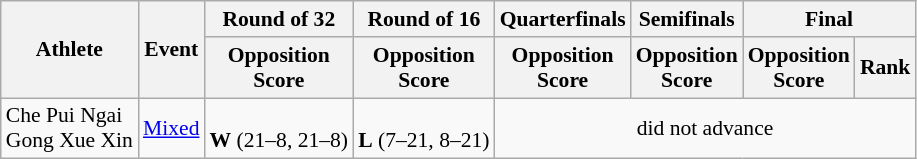<table class=wikitable style=font-size:90%;text-align:center>
<tr>
<th rowspan="2">Athlete</th>
<th rowspan="2">Event</th>
<th>Round of 32</th>
<th>Round of 16</th>
<th>Quarterfinals</th>
<th>Semifinals</th>
<th colspan="2">Final</th>
</tr>
<tr>
<th>Opposition<br>Score</th>
<th>Opposition<br>Score</th>
<th>Opposition<br>Score</th>
<th>Opposition<br>Score</th>
<th>Opposition<br>Score</th>
<th>Rank</th>
</tr>
<tr>
<td align=left>Che Pui Ngai <br> Gong Xue Xin</td>
<td align=center><a href='#'>Mixed</a></td>
<td><br><strong>W</strong> (21–8, 21–8)</td>
<td><br><strong>L</strong> (7–21, 8–21)</td>
<td colspan=4>did not advance</td>
</tr>
</table>
